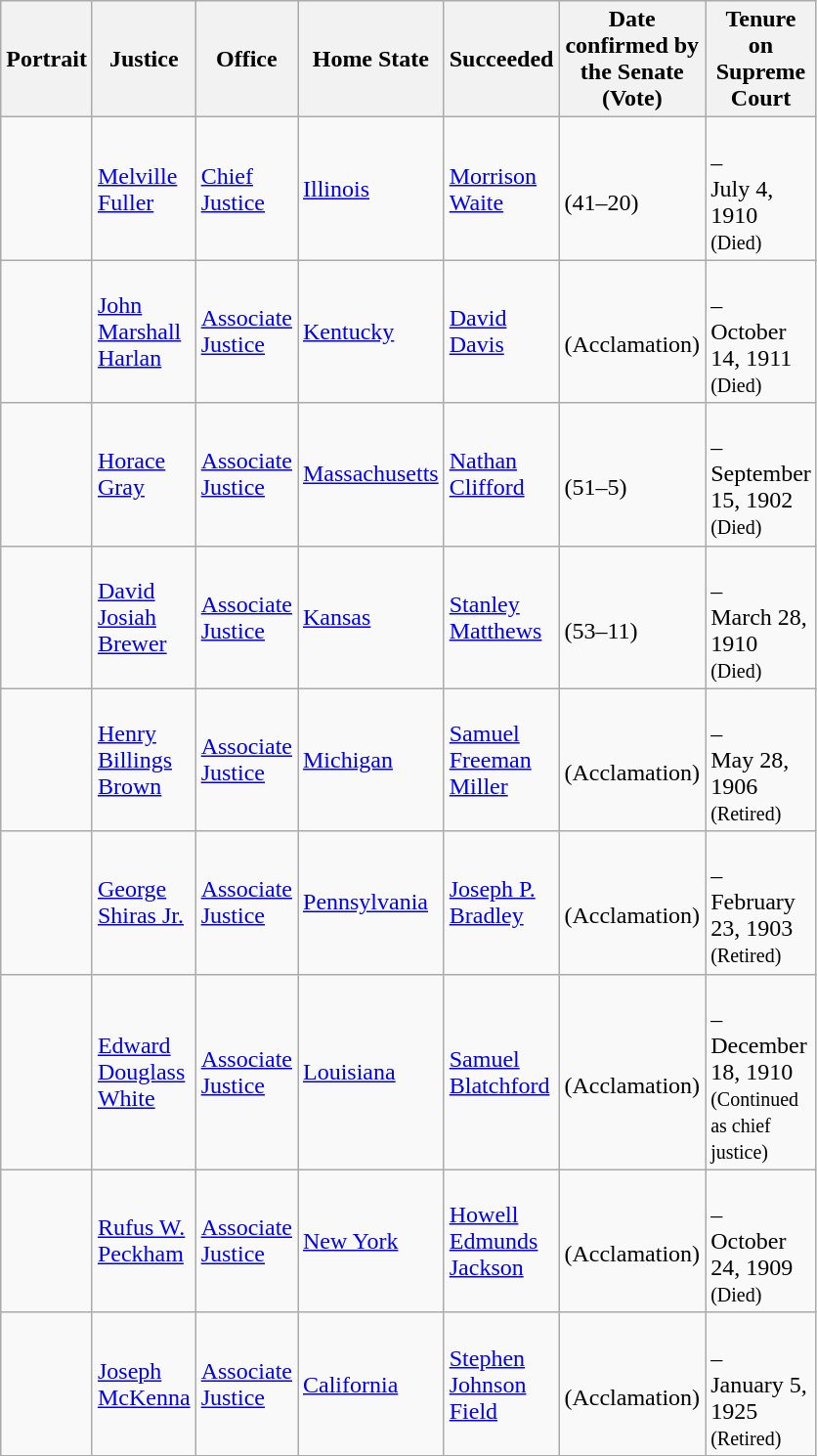<table class="wikitable sortable">
<tr>
<th scope="col" style="width: 10px;">Portrait</th>
<th scope="col" style="width: 10px;">Justice</th>
<th scope="col" style="width: 10px;">Office</th>
<th scope="col" style="width: 10px;">Home State</th>
<th scope="col" style="width: 10px;">Succeeded</th>
<th scope="col" style="width: 10px;">Date confirmed by the Senate<br>(Vote)</th>
<th scope="col" style="width: 10px;">Tenure on Supreme Court</th>
</tr>
<tr>
<td></td>
<td><a href='#'>Melville Fuller</a></td>
<td><a href='#'>Chief Justice</a></td>
<td><a href='#'>Illinois</a></td>
<td><a href='#'>Morrison Waite</a></td>
<td><br>(41–20)</td>
<td><br>–<br>July 4, 1910<br><small>(Died)</small></td>
</tr>
<tr>
<td></td>
<td><a href='#'>John Marshall Harlan</a></td>
<td><a href='#'>Associate Justice</a></td>
<td><a href='#'>Kentucky</a></td>
<td><a href='#'>David Davis</a></td>
<td><br>(Acclamation)</td>
<td><br>–<br>October 14, 1911<br><small>(Died)</small></td>
</tr>
<tr>
<td></td>
<td><a href='#'>Horace Gray</a></td>
<td><a href='#'>Associate Justice</a></td>
<td><a href='#'>Massachusetts</a></td>
<td><a href='#'>Nathan Clifford</a></td>
<td><br>(51–5)</td>
<td><br>–<br>September 15, 1902<br><small>(Died)</small></td>
</tr>
<tr>
<td></td>
<td><a href='#'>David Josiah Brewer</a></td>
<td><a href='#'>Associate Justice</a></td>
<td><a href='#'>Kansas</a></td>
<td><a href='#'>Stanley Matthews</a></td>
<td><br>(53–11)</td>
<td><br>–<br>March 28, 1910<br><small>(Died)</small></td>
</tr>
<tr>
<td></td>
<td><a href='#'>Henry Billings Brown</a></td>
<td><a href='#'>Associate Justice</a></td>
<td><a href='#'>Michigan</a></td>
<td><a href='#'>Samuel Freeman Miller</a></td>
<td><br>(Acclamation)</td>
<td><br>–<br>May 28, 1906<br><small>(Retired)</small></td>
</tr>
<tr>
<td></td>
<td><a href='#'>George Shiras Jr.</a></td>
<td><a href='#'>Associate Justice</a></td>
<td><a href='#'>Pennsylvania</a></td>
<td><a href='#'>Joseph P. Bradley</a></td>
<td><br>(Acclamation)</td>
<td><br>–<br>February 23, 1903<br><small>(Retired)</small></td>
</tr>
<tr>
<td></td>
<td><a href='#'>Edward Douglass White</a></td>
<td><a href='#'>Associate Justice</a></td>
<td><a href='#'>Louisiana</a></td>
<td><a href='#'>Samuel Blatchford</a></td>
<td><br>(Acclamation)</td>
<td><br>–<br>December 18, 1910<br><small>(Continued as chief justice)</small></td>
</tr>
<tr>
<td></td>
<td><a href='#'>Rufus W. Peckham</a></td>
<td><a href='#'>Associate Justice</a></td>
<td><a href='#'>New York</a></td>
<td><a href='#'>Howell Edmunds Jackson</a></td>
<td><br>(Acclamation)</td>
<td><br>–<br>October 24, 1909<br><small>(Died)</small></td>
</tr>
<tr>
<td></td>
<td><a href='#'>Joseph McKenna</a></td>
<td><a href='#'>Associate Justice</a></td>
<td><a href='#'>California</a></td>
<td><a href='#'>Stephen Johnson Field</a></td>
<td><br>(Acclamation)</td>
<td><br>–<br>January 5, 1925<br><small>(Retired)</small></td>
</tr>
<tr>
</tr>
</table>
